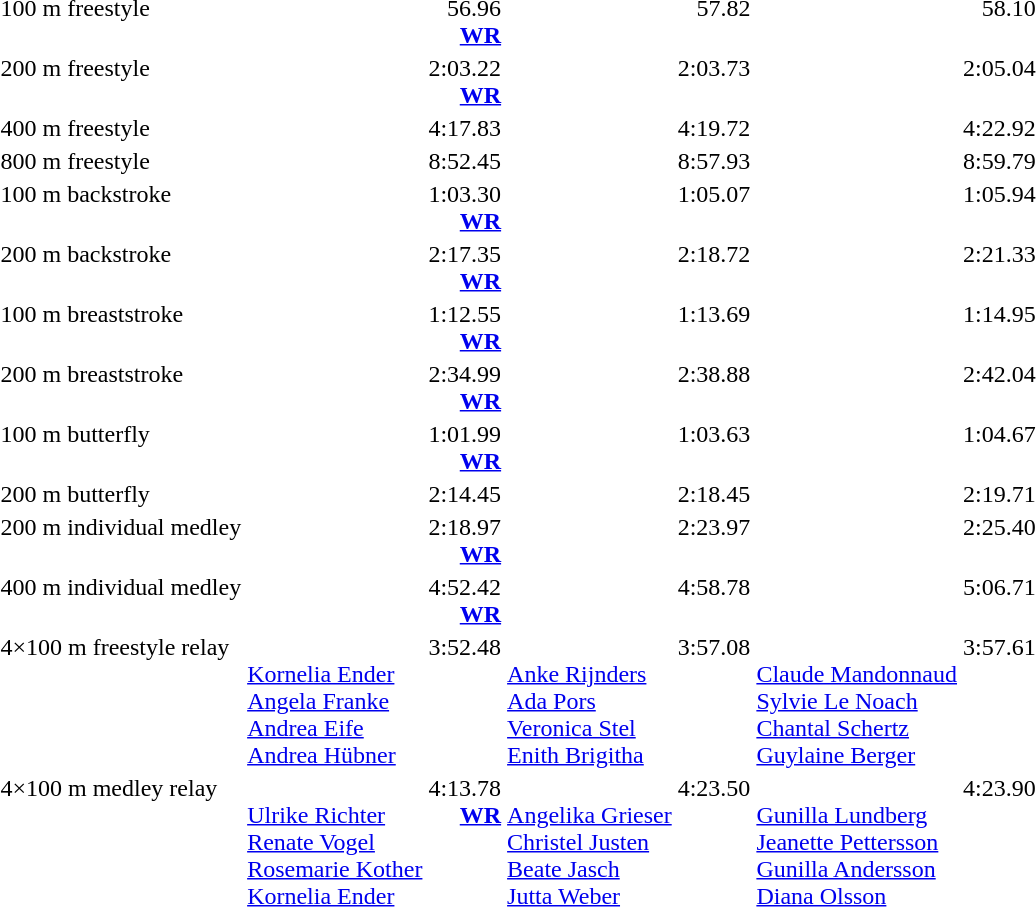<table>
<tr valign=top>
<td>100 m freestyle</td>
<td></td>
<td align=right>56.96<br><strong><a href='#'>WR</a></strong></td>
<td></td>
<td align=right>57.82</td>
<td></td>
<td align=right>58.10</td>
</tr>
<tr valign=top>
<td>200 m freestyle</td>
<td></td>
<td align=right>2:03.22<br><strong><a href='#'>WR</a></strong></td>
<td></td>
<td align=right>2:03.73</td>
<td></td>
<td align=right>2:05.04</td>
</tr>
<tr valign=top>
<td>400 m freestyle</td>
<td></td>
<td align=right>4:17.83</td>
<td></td>
<td align=right>4:19.72</td>
<td></td>
<td align=right>4:22.92</td>
</tr>
<tr valign=top>
<td>800 m freestyle</td>
<td></td>
<td align=right>8:52.45</td>
<td></td>
<td align=right>8:57.93</td>
<td></td>
<td align=right>8:59.79</td>
</tr>
<tr valign=top>
<td>100 m backstroke</td>
<td></td>
<td align=right>1:03.30<br><strong><a href='#'>WR</a></strong></td>
<td></td>
<td align=right>1:05.07</td>
<td></td>
<td align=right>1:05.94</td>
</tr>
<tr valign=top>
<td>200 m backstroke</td>
<td></td>
<td align=right>2:17.35<br><strong><a href='#'>WR</a></strong></td>
<td></td>
<td align=right>2:18.72</td>
<td></td>
<td align=right>2:21.33</td>
</tr>
<tr valign=top>
<td>100 m breaststroke</td>
<td></td>
<td align=right>1:12.55<br><strong><a href='#'>WR</a></strong></td>
<td></td>
<td align=right>1:13.69</td>
<td></td>
<td align=right>1:14.95</td>
</tr>
<tr valign=top>
<td>200 m breaststroke</td>
<td></td>
<td align=right>2:34.99<br><strong><a href='#'>WR</a></strong></td>
<td></td>
<td align=right>2:38.88</td>
<td></td>
<td align=right>2:42.04</td>
</tr>
<tr valign=top>
<td>100 m butterfly</td>
<td></td>
<td align=right>1:01.99<br><strong><a href='#'>WR</a></strong></td>
<td></td>
<td align=right>1:03.63</td>
<td></td>
<td align=right>1:04.67</td>
</tr>
<tr valign=top>
<td>200 m butterfly</td>
<td></td>
<td align=right>2:14.45</td>
<td></td>
<td align=right>2:18.45</td>
<td></td>
<td align=right>2:19.71</td>
</tr>
<tr valign=top>
<td>200 m individual medley</td>
<td></td>
<td align=right>2:18.97<br><strong><a href='#'>WR</a></strong></td>
<td></td>
<td align=right>2:23.97</td>
<td></td>
<td align=right>2:25.40</td>
</tr>
<tr valign=top>
<td>400 m individual medley</td>
<td></td>
<td align=right>4:52.42<br><strong><a href='#'>WR</a></strong></td>
<td></td>
<td align=right>4:58.78</td>
<td></td>
<td align=right>5:06.71</td>
</tr>
<tr valign=top>
<td>4×100 m freestyle relay</td>
<td> <br><a href='#'>Kornelia Ender</a><br><a href='#'>Angela Franke</a><br><a href='#'>Andrea Eife</a><br><a href='#'>Andrea Hübner</a></td>
<td align=right>3:52.48</td>
<td> <br><a href='#'>Anke Rijnders</a><br><a href='#'>Ada Pors</a><br><a href='#'>Veronica Stel</a><br><a href='#'>Enith Brigitha</a></td>
<td align=right>3:57.08</td>
<td> <br><a href='#'>Claude Mandonnaud</a><br><a href='#'>Sylvie Le Noach</a><br><a href='#'>Chantal Schertz</a><br><a href='#'>Guylaine Berger</a></td>
<td align=right>3:57.61</td>
</tr>
<tr valign=top>
<td>4×100 m medley relay</td>
<td> <br><a href='#'>Ulrike Richter</a><br><a href='#'>Renate Vogel</a><br><a href='#'>Rosemarie Kother</a><br><a href='#'>Kornelia Ender</a></td>
<td align=right>4:13.78<br><strong><a href='#'>WR</a></strong></td>
<td> <br><a href='#'>Angelika Grieser</a><br><a href='#'>Christel Justen</a><br><a href='#'>Beate Jasch</a><br><a href='#'>Jutta Weber</a></td>
<td align=right>4:23.50</td>
<td> <br><a href='#'>Gunilla Lundberg</a><br><a href='#'>Jeanette Pettersson</a><br><a href='#'>Gunilla Andersson</a><br><a href='#'>Diana Olsson</a></td>
<td align=right>4:23.90</td>
</tr>
</table>
